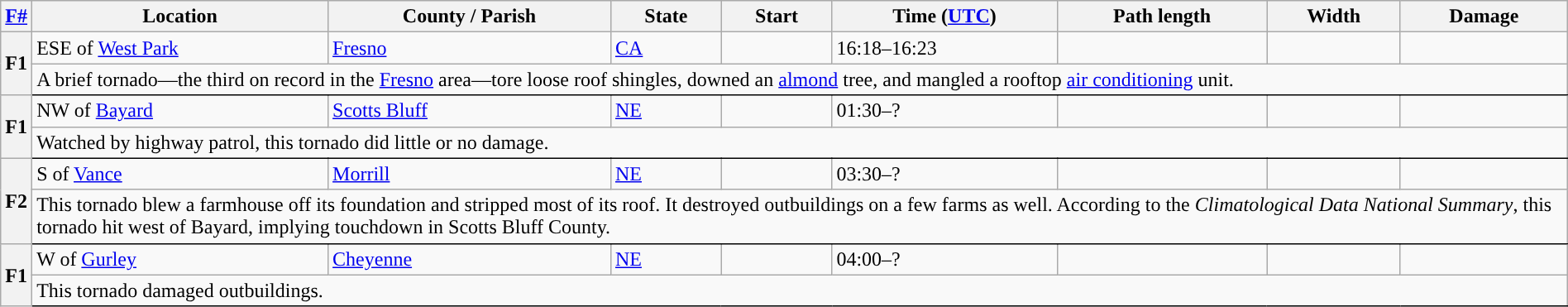<table class="wikitable sortable" style="width:100%;">
<tr>
<th scope="col"  style="width:2%; text-align:center;"><a href='#'>F#</a></th>
<th scope="col" text-align:center;" class="unsortable">Location</th>
<th scope="col" text-align:center;" class="unsortable">County / Parish</th>
<th scope="col" text-align:center;">State</th>
<th scope="col" align="center">Start </th>
<th scope="col" text-align:center;">Time (<a href='#'>UTC</a>)</th>
<th scope="col" text-align:center;">Path length</th>
<th scope="col" text-align:center;">Width</th>
<th scope="col" text-align:center;">Damage</th>
</tr>
<tr>
<th scope="row" rowspan="2" style="background-color:#">F1</th>
<td>ESE of <a href='#'>West Park</a></td>
<td><a href='#'>Fresno</a></td>
<td><a href='#'>CA</a></td>
<td></td>
<td>16:18–16:23</td>
<td></td>
<td></td>
<td></td>
</tr>
<tr class="expand-child">
<td colspan="9" style=" border-bottom: 1px solid black;">A brief tornado—the third on record in the <a href='#'>Fresno</a> area—tore loose roof shingles, downed an <a href='#'>almond</a> tree, and mangled a rooftop <a href='#'>air conditioning</a> unit.</td>
</tr>
<tr>
<th scope="row" rowspan="2" style="background-color:#">F1</th>
<td>NW of <a href='#'>Bayard</a></td>
<td><a href='#'>Scotts Bluff</a></td>
<td><a href='#'>NE</a></td>
<td></td>
<td>01:30–?</td>
<td></td>
<td></td>
<td></td>
</tr>
<tr class="expand-child">
<td colspan="9" style=" border-bottom: 1px solid black;">Watched by highway patrol, this tornado did little or no damage.</td>
</tr>
<tr>
<th scope="row" rowspan="2" style="background-color:#">F2</th>
<td>S of <a href='#'>Vance</a></td>
<td><a href='#'>Morrill</a></td>
<td><a href='#'>NE</a></td>
<td></td>
<td>03:30–?</td>
<td></td>
<td></td>
<td></td>
</tr>
<tr class="expand-child">
<td colspan="9" style=" border-bottom: 1px solid black;">This tornado blew a farmhouse off its foundation and stripped most of its roof. It destroyed outbuildings on a few farms as well. According to the <em>Climatological Data National Summary</em>, this tornado hit  west of Bayard, implying touchdown in Scotts Bluff County.</td>
</tr>
<tr>
<th scope="row" rowspan="2" style="background-color:#">F1</th>
<td>W of <a href='#'>Gurley</a></td>
<td><a href='#'>Cheyenne</a></td>
<td><a href='#'>NE</a></td>
<td></td>
<td>04:00–?</td>
<td></td>
<td></td>
<td></td>
</tr>
<tr class="expand-child">
<td colspan="9" style=" border-bottom: 1px solid black;">This tornado damaged outbuildings.</td>
</tr>
</table>
